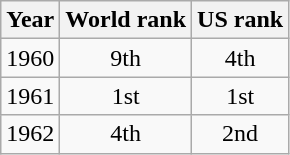<table class=wikitable>
<tr>
<th>Year</th>
<th>World rank</th>
<th>US rank</th>
</tr>
<tr>
<td>1960</td>
<td align="center">9th</td>
<td align="center">4th</td>
</tr>
<tr>
<td>1961</td>
<td align="center">1st</td>
<td align="center">1st</td>
</tr>
<tr>
<td>1962</td>
<td align="center">4th</td>
<td align="center">2nd</td>
</tr>
</table>
